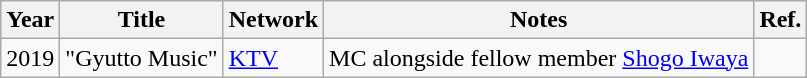<table class="wikitable">
<tr>
<th>Year</th>
<th>Title</th>
<th>Network</th>
<th>Notes</th>
<th>Ref.</th>
</tr>
<tr>
<td>2019</td>
<td>"Gyutto Music"</td>
<td><a href='#'>KTV</a></td>
<td>MC alongside fellow member <a href='#'>Shogo Iwaya</a></td>
<td></td>
</tr>
</table>
